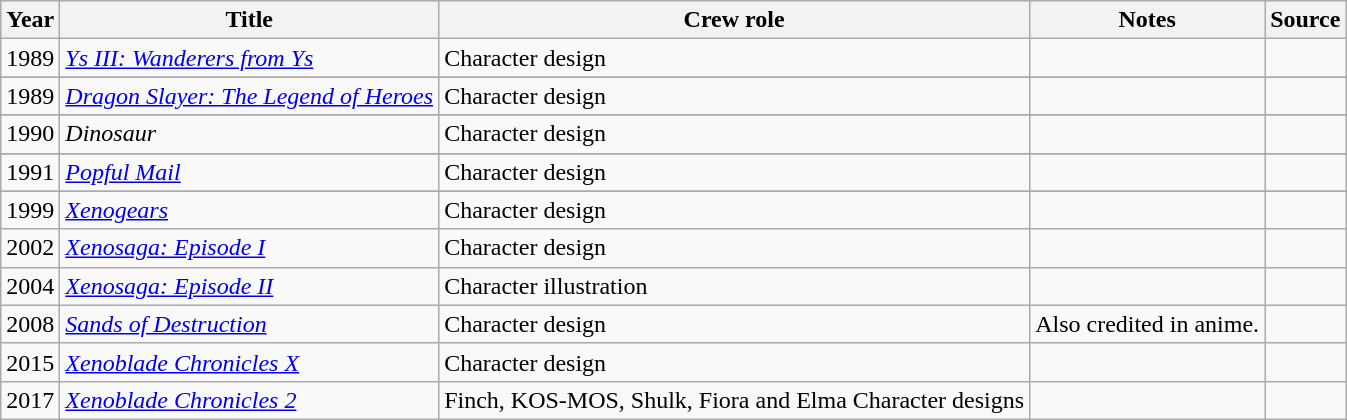<table class="wikitable sortable plainrowheaders">
<tr>
<th>Year</th>
<th>Title</th>
<th>Crew role</th>
<th class="unsortable">Notes</th>
<th class="unsortable">Source</th>
</tr>
<tr>
<td>1989</td>
<td><em><a href='#'>Ys III: Wanderers from Ys</a></em></td>
<td>Character design</td>
<td></td>
<td></td>
</tr>
<tr>
</tr>
<tr>
<td>1989</td>
<td><em><a href='#'>Dragon Slayer: The Legend of Heroes</a></em></td>
<td>Character design</td>
<td></td>
<td></td>
</tr>
<tr>
</tr>
<tr>
<td>1990</td>
<td><em>Dinosaur</em></td>
<td>Character design</td>
<td></td>
<td></td>
</tr>
<tr>
</tr>
<tr>
<td>1991</td>
<td><em><a href='#'>Popful Mail</a></em></td>
<td>Character design</td>
<td></td>
<td></td>
</tr>
<tr>
</tr>
<tr>
<td>1999</td>
<td><em><a href='#'>Xenogears</a></em></td>
<td>Character design</td>
<td></td>
<td></td>
</tr>
<tr>
<td>2002</td>
<td><em><a href='#'>Xenosaga: Episode I</a></em></td>
<td>Character design</td>
<td></td>
<td></td>
</tr>
<tr>
<td>2004</td>
<td><em><a href='#'>Xenosaga: Episode II</a></em></td>
<td>Character illustration</td>
<td></td>
<td></td>
</tr>
<tr>
<td>2008</td>
<td><em><a href='#'>Sands of Destruction</a></em></td>
<td>Character design</td>
<td>Also credited in anime.</td>
<td></td>
</tr>
<tr>
<td>2015</td>
<td><em><a href='#'>Xenoblade Chronicles X</a></em></td>
<td>Character design</td>
<td></td>
<td></td>
</tr>
<tr>
<td>2017</td>
<td><em><a href='#'>Xenoblade Chronicles 2</a></em></td>
<td>Finch, KOS-MOS, Shulk, Fiora and Elma Character designs</td>
<td></td>
<td></td>
</tr>
</table>
